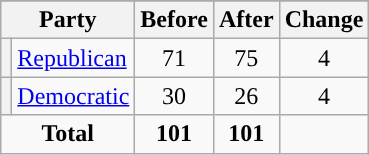<table class="wikitable" style="text-align:center;">
<tr>
</tr>
<tr>
<th colspan=2>Party</th>
<th>Before</th>
<th>After</th>
<th>Change</th>
</tr>
<tr>
<th style="background-color:"></th>
<td style="text-align:left;"><a href='#'>Republican</a></td>
<td>71</td>
<td>75</td>
<td> 4</td>
</tr>
<tr>
<th style="background-color:"></th>
<td style="text-align:left;"><a href='#'>Democratic</a></td>
<td>30</td>
<td>26</td>
<td> 4</td>
</tr>
<tr>
<td colspan=2><strong>Total</strong></td>
<td><strong>101</strong></td>
<td><strong>101</strong></td>
<td></td>
</tr>
</table>
